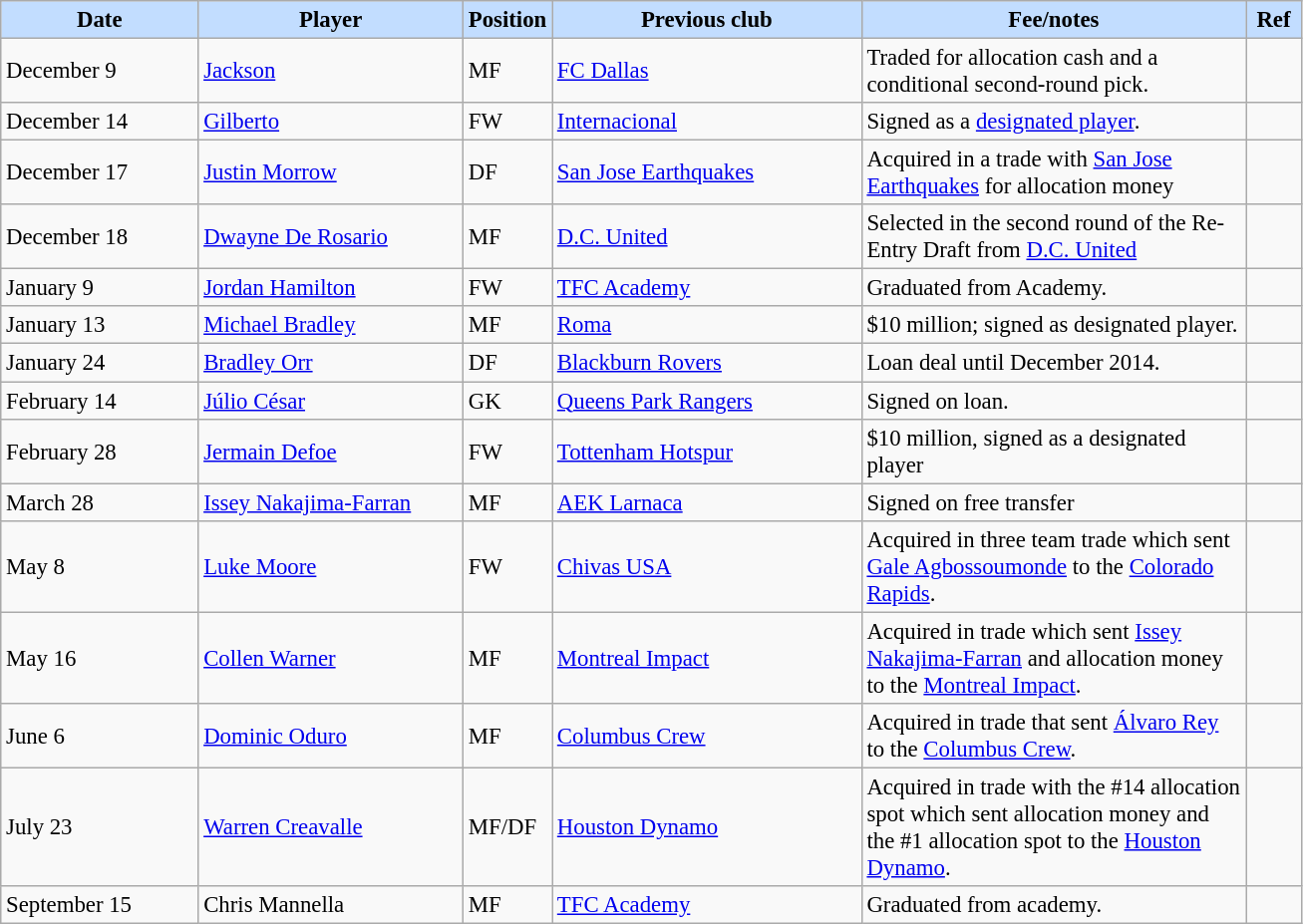<table class="wikitable" style="text-align:left; font-size:95%;">
<tr>
<th style="background:#c2ddff; width:125px;">Date</th>
<th style="background:#c2ddff; width:170px;">Player</th>
<th style="background:#c2ddff; width:50px;">Position</th>
<th style="background:#c2ddff; width:200px;">Previous club</th>
<th style="background:#c2ddff; width:250px;">Fee/notes</th>
<th style="background:#c2ddff; width:30px;">Ref</th>
</tr>
<tr>
<td>December 9</td>
<td> <a href='#'>Jackson</a></td>
<td>MF</td>
<td> <a href='#'>FC Dallas</a></td>
<td>Traded for allocation cash and a conditional second-round pick.</td>
<td></td>
</tr>
<tr>
<td>December 14</td>
<td> <a href='#'>Gilberto</a></td>
<td>FW</td>
<td> <a href='#'>Internacional</a></td>
<td>Signed as a <a href='#'>designated player</a>.</td>
<td></td>
</tr>
<tr>
<td>December 17</td>
<td> <a href='#'>Justin Morrow</a></td>
<td>DF</td>
<td> <a href='#'>San Jose Earthquakes</a></td>
<td>Acquired in a trade with <a href='#'>San Jose Earthquakes</a> for allocation money</td>
<td></td>
</tr>
<tr>
<td>December 18</td>
<td> <a href='#'>Dwayne De Rosario</a></td>
<td>MF</td>
<td> <a href='#'>D.C. United</a></td>
<td>Selected in the second round of the Re-Entry Draft from <a href='#'>D.C. United</a></td>
<td></td>
</tr>
<tr>
<td>January 9</td>
<td> <a href='#'>Jordan Hamilton</a></td>
<td>FW</td>
<td> <a href='#'>TFC Academy</a></td>
<td>Graduated from Academy.</td>
<td></td>
</tr>
<tr>
<td>January 13</td>
<td> <a href='#'>Michael Bradley</a></td>
<td>MF</td>
<td> <a href='#'>Roma</a></td>
<td>$10 million; signed as designated player.</td>
<td></td>
</tr>
<tr>
<td>January 24</td>
<td> <a href='#'>Bradley Orr</a></td>
<td>DF</td>
<td> <a href='#'>Blackburn Rovers</a></td>
<td>Loan deal until December 2014.</td>
<td></td>
</tr>
<tr>
<td>February 14</td>
<td> <a href='#'>Júlio César</a></td>
<td>GK</td>
<td> <a href='#'>Queens Park Rangers</a></td>
<td>Signed on loan.</td>
<td></td>
</tr>
<tr>
<td>February 28</td>
<td> <a href='#'>Jermain Defoe</a></td>
<td>FW</td>
<td> <a href='#'>Tottenham Hotspur</a></td>
<td>$10 million, signed as a designated player</td>
<td><br></td>
</tr>
<tr>
<td>March 28</td>
<td> <a href='#'>Issey Nakajima-Farran</a></td>
<td>MF</td>
<td> <a href='#'>AEK Larnaca</a></td>
<td>Signed on free transfer</td>
<td></td>
</tr>
<tr>
<td>May 8</td>
<td> <a href='#'>Luke Moore</a></td>
<td>FW</td>
<td> <a href='#'>Chivas USA</a></td>
<td>Acquired in three team trade which sent <a href='#'>Gale Agbossoumonde</a> to the <a href='#'>Colorado Rapids</a>.</td>
<td></td>
</tr>
<tr>
<td>May 16</td>
<td> <a href='#'>Collen Warner</a></td>
<td>MF</td>
<td> <a href='#'>Montreal Impact</a></td>
<td>Acquired in trade which sent <a href='#'>Issey Nakajima-Farran</a> and allocation money to the <a href='#'>Montreal Impact</a>.</td>
<td></td>
</tr>
<tr>
<td>June 6</td>
<td> <a href='#'>Dominic Oduro</a></td>
<td>MF</td>
<td> <a href='#'>Columbus Crew</a></td>
<td>Acquired in trade that sent <a href='#'>Álvaro Rey</a> to the <a href='#'>Columbus Crew</a>.</td>
<td></td>
</tr>
<tr>
<td>July 23</td>
<td> <a href='#'>Warren Creavalle</a></td>
<td>MF/DF</td>
<td> <a href='#'>Houston Dynamo</a></td>
<td>Acquired in trade with the #14 allocation spot which sent allocation money and the #1 allocation spot to the <a href='#'>Houston Dynamo</a>.</td>
<td></td>
</tr>
<tr>
<td>September 15</td>
<td> Chris Mannella</td>
<td>MF</td>
<td> <a href='#'>TFC Academy</a></td>
<td>Graduated from academy.</td>
<td></td>
</tr>
</table>
